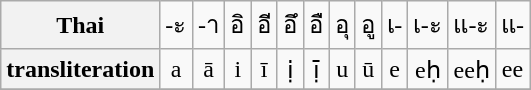<table class="wikitable" style="text-align: center">
<tr>
<th>Thai</th>
<td>-ะ</td>
<td>-า</td>
<td>อิ</td>
<td>อี</td>
<td>อึ</td>
<td>อื</td>
<td>อุ</td>
<td>อู</td>
<td>เ-</td>
<td>เ-ะ</td>
<td>แ-ะ</td>
<td>แ-</td>
</tr>
<tr>
<th>transliteration</th>
<td>a</td>
<td>ā</td>
<td>i</td>
<td>ī</td>
<td>ị</td>
<td>ị̄</td>
<td>u</td>
<td>ū</td>
<td>e</td>
<td>eḥ</td>
<td>eeḥ</td>
<td>ee</td>
</tr>
<tr>
</tr>
</table>
